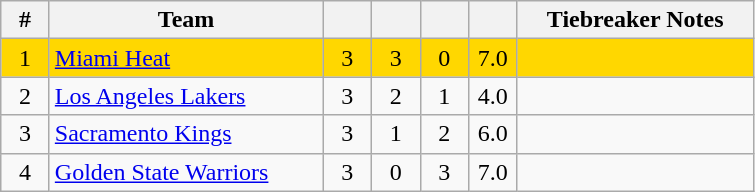<table class="wikitable" style="text-align:center">
<tr>
<th width="25px">#</th>
<th width="175px">Team</th>
<th width="25px"></th>
<th width="25px"></th>
<th width="25px"></th>
<th width="25px"></th>
<th width="150px">Tiebreaker Notes</th>
</tr>
<tr style="background:gold;">
<td>1</td>
<td align="left"><a href='#'>Miami Heat</a></td>
<td>3</td>
<td>3</td>
<td>0</td>
<td>7.0</td>
<td></td>
</tr>
<tr>
<td>2</td>
<td align="left"><a href='#'>Los Angeles Lakers</a></td>
<td>3</td>
<td>2</td>
<td>1</td>
<td>4.0</td>
<td></td>
</tr>
<tr>
<td>3</td>
<td align="left"><a href='#'>Sacramento Kings</a></td>
<td>3</td>
<td>1</td>
<td>2</td>
<td>6.0</td>
<td></td>
</tr>
<tr>
<td>4</td>
<td align="left"><a href='#'>Golden State Warriors</a></td>
<td>3</td>
<td>0</td>
<td>3</td>
<td>7.0</td>
<td></td>
</tr>
</table>
